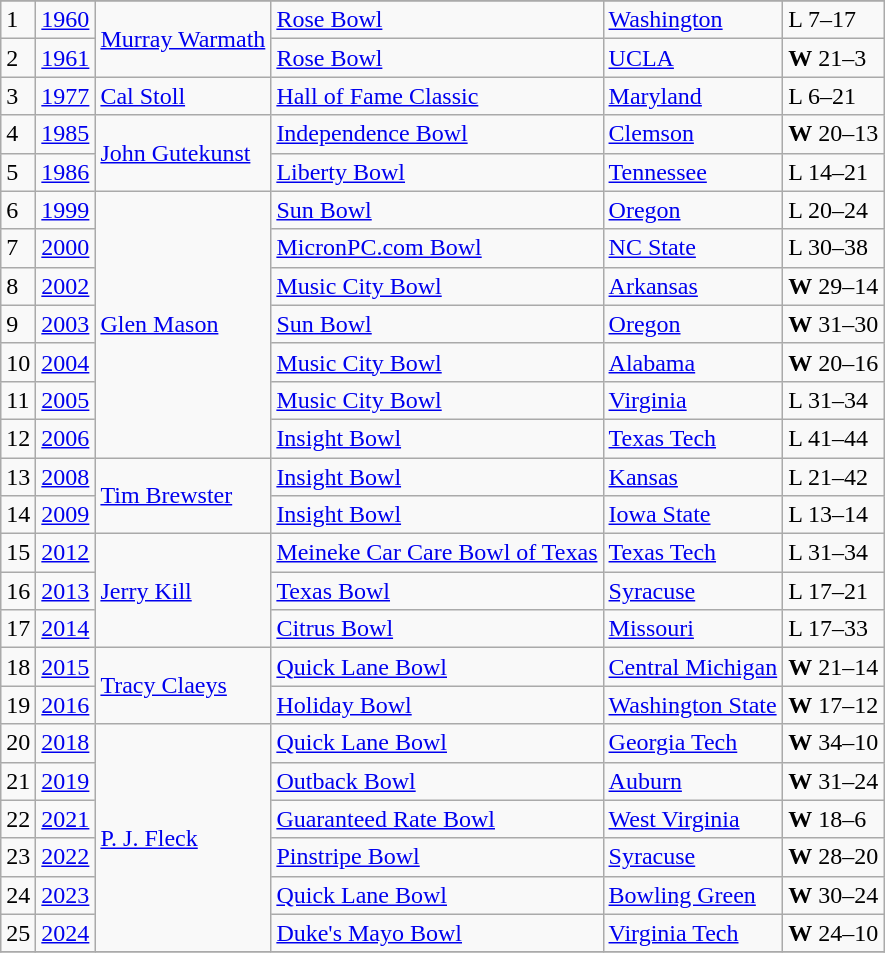<table class="wikitable">
<tr>
</tr>
<tr>
<td>1</td>
<td><a href='#'>1960</a></td>
<td rowspan="2"><a href='#'>Murray Warmath</a></td>
<td><a href='#'>Rose Bowl</a></td>
<td><a href='#'>Washington</a></td>
<td>L 7–17</td>
</tr>
<tr>
<td>2</td>
<td><a href='#'>1961</a></td>
<td><a href='#'>Rose Bowl</a></td>
<td><a href='#'>UCLA</a></td>
<td><strong>W</strong> 21–3</td>
</tr>
<tr>
<td>3</td>
<td><a href='#'>1977</a></td>
<td><a href='#'>Cal Stoll</a></td>
<td><a href='#'>Hall of Fame Classic</a></td>
<td><a href='#'>Maryland</a></td>
<td>L 6–21</td>
</tr>
<tr>
<td>4</td>
<td><a href='#'>1985</a></td>
<td rowspan="2"><a href='#'>John Gutekunst</a></td>
<td><a href='#'>Independence Bowl</a></td>
<td><a href='#'>Clemson</a></td>
<td><strong>W</strong> 20–13</td>
</tr>
<tr>
<td>5</td>
<td><a href='#'>1986</a></td>
<td><a href='#'>Liberty Bowl</a></td>
<td><a href='#'>Tennessee</a></td>
<td>L 14–21</td>
</tr>
<tr>
<td>6</td>
<td><a href='#'>1999</a></td>
<td rowspan="7"><a href='#'>Glen Mason</a></td>
<td><a href='#'>Sun Bowl</a></td>
<td><a href='#'>Oregon</a></td>
<td>L 20–24</td>
</tr>
<tr>
<td>7</td>
<td><a href='#'>2000</a></td>
<td><a href='#'>MicronPC.com Bowl</a></td>
<td><a href='#'>NC State</a></td>
<td>L 30–38</td>
</tr>
<tr>
<td>8</td>
<td><a href='#'>2002</a></td>
<td><a href='#'>Music City Bowl</a></td>
<td><a href='#'>Arkansas</a></td>
<td><strong>W</strong> 29–14</td>
</tr>
<tr>
<td>9</td>
<td><a href='#'>2003</a></td>
<td><a href='#'>Sun Bowl</a></td>
<td><a href='#'>Oregon</a></td>
<td><strong>W</strong> 31–30</td>
</tr>
<tr>
<td>10</td>
<td><a href='#'>2004</a></td>
<td><a href='#'>Music City Bowl</a></td>
<td><a href='#'>Alabama</a></td>
<td><strong>W</strong> 20–16</td>
</tr>
<tr>
<td>11</td>
<td><a href='#'>2005</a></td>
<td><a href='#'>Music City Bowl</a></td>
<td><a href='#'>Virginia</a></td>
<td>L 31–34</td>
</tr>
<tr>
<td>12</td>
<td><a href='#'>2006</a></td>
<td><a href='#'>Insight Bowl</a></td>
<td><a href='#'>Texas Tech</a></td>
<td>L 41–44</td>
</tr>
<tr>
<td>13</td>
<td><a href='#'>2008</a></td>
<td rowspan="2"><a href='#'>Tim Brewster</a></td>
<td><a href='#'>Insight Bowl</a></td>
<td><a href='#'>Kansas</a></td>
<td>L 21–42</td>
</tr>
<tr>
<td>14</td>
<td><a href='#'>2009</a></td>
<td><a href='#'>Insight Bowl</a></td>
<td><a href='#'>Iowa State</a></td>
<td>L 13–14</td>
</tr>
<tr>
<td>15</td>
<td><a href='#'>2012</a></td>
<td rowspan="3"><a href='#'>Jerry Kill</a></td>
<td><a href='#'>Meineke Car Care Bowl of Texas</a></td>
<td><a href='#'>Texas Tech</a></td>
<td>L 31–34</td>
</tr>
<tr>
<td>16</td>
<td><a href='#'>2013</a></td>
<td><a href='#'>Texas Bowl</a></td>
<td><a href='#'>Syracuse</a></td>
<td>L 17–21</td>
</tr>
<tr>
<td>17</td>
<td><a href='#'>2014</a></td>
<td><a href='#'>Citrus Bowl</a></td>
<td><a href='#'>Missouri</a></td>
<td>L 17–33</td>
</tr>
<tr>
<td>18</td>
<td><a href='#'>2015</a></td>
<td rowspan="2"><a href='#'>Tracy Claeys</a></td>
<td><a href='#'>Quick Lane Bowl</a></td>
<td><a href='#'>Central Michigan</a></td>
<td><strong>W</strong> 21–14</td>
</tr>
<tr>
<td>19</td>
<td><a href='#'>2016</a></td>
<td><a href='#'>Holiday Bowl</a></td>
<td><a href='#'>Washington State</a></td>
<td><strong>W</strong> 17–12</td>
</tr>
<tr>
<td>20</td>
<td><a href='#'>2018</a></td>
<td rowspan="6"><a href='#'>P. J. Fleck</a></td>
<td><a href='#'>Quick Lane Bowl</a></td>
<td><a href='#'>Georgia Tech</a></td>
<td><strong>W</strong> 34–10</td>
</tr>
<tr>
<td>21</td>
<td><a href='#'>2019</a></td>
<td><a href='#'>Outback Bowl</a></td>
<td><a href='#'>Auburn</a></td>
<td><strong>W</strong> 31–24</td>
</tr>
<tr>
<td>22</td>
<td><a href='#'>2021</a></td>
<td><a href='#'>Guaranteed Rate Bowl</a></td>
<td><a href='#'>West Virginia</a></td>
<td><strong>W</strong> 18–6</td>
</tr>
<tr>
<td>23</td>
<td><a href='#'>2022</a></td>
<td><a href='#'>Pinstripe Bowl</a></td>
<td><a href='#'>Syracuse</a></td>
<td><strong>W</strong> 28–20</td>
</tr>
<tr>
<td>24</td>
<td><a href='#'>2023</a></td>
<td><a href='#'>Quick Lane Bowl</a></td>
<td><a href='#'>Bowling Green</a></td>
<td><strong>W</strong> 30–24</td>
</tr>
<tr>
<td>25</td>
<td><a href='#'>2024</a></td>
<td><a href='#'>Duke's Mayo Bowl</a></td>
<td><a href='#'>Virginia Tech</a></td>
<td><strong>W</strong> 24–10</td>
</tr>
<tr>
</tr>
</table>
